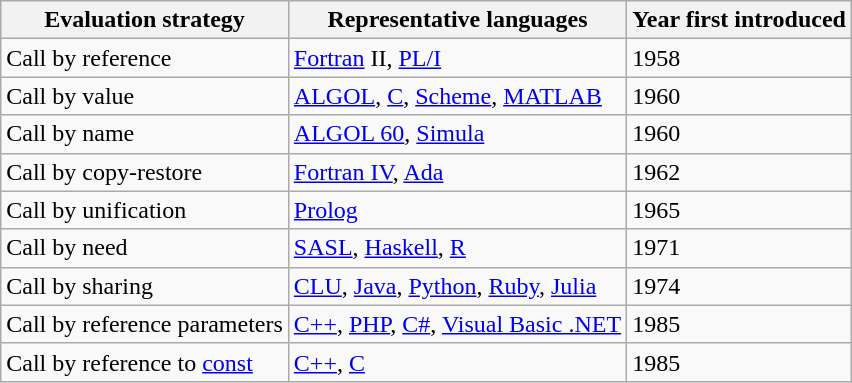<table class="wikitable">
<tr>
<th>Evaluation strategy</th>
<th>Representative languages</th>
<th>Year first introduced</th>
</tr>
<tr>
<td>Call by reference</td>
<td><a href='#'>Fortran</a> II, <a href='#'>PL/I</a></td>
<td>1958</td>
</tr>
<tr>
<td>Call by value</td>
<td><a href='#'>ALGOL</a>, <a href='#'>C</a>, <a href='#'>Scheme</a>, <a href='#'>MATLAB</a></td>
<td>1960</td>
</tr>
<tr>
<td>Call by name</td>
<td><a href='#'>ALGOL 60</a>, <a href='#'>Simula</a></td>
<td>1960</td>
</tr>
<tr>
<td>Call by copy-restore</td>
<td><a href='#'>Fortran IV</a>, <a href='#'>Ada</a></td>
<td>1962</td>
</tr>
<tr>
<td>Call by unification</td>
<td><a href='#'>Prolog</a></td>
<td>1965</td>
</tr>
<tr>
<td>Call by need</td>
<td><a href='#'>SASL</a>, <a href='#'>Haskell</a>, <a href='#'>R</a></td>
<td>1971</td>
</tr>
<tr>
<td>Call by sharing</td>
<td><a href='#'>CLU</a>, <a href='#'>Java</a>, <a href='#'>Python</a>, <a href='#'>Ruby</a>, <a href='#'>Julia</a></td>
<td>1974</td>
</tr>
<tr>
<td>Call by reference parameters</td>
<td><a href='#'>C++</a>, <a href='#'>PHP</a>, <a href='#'>C#</a>, <a href='#'>Visual Basic .NET</a></td>
<td>1985</td>
</tr>
<tr>
<td>Call by reference to <a href='#'>const</a></td>
<td><a href='#'>C++</a>, <a href='#'>C</a></td>
<td>1985</td>
</tr>
</table>
